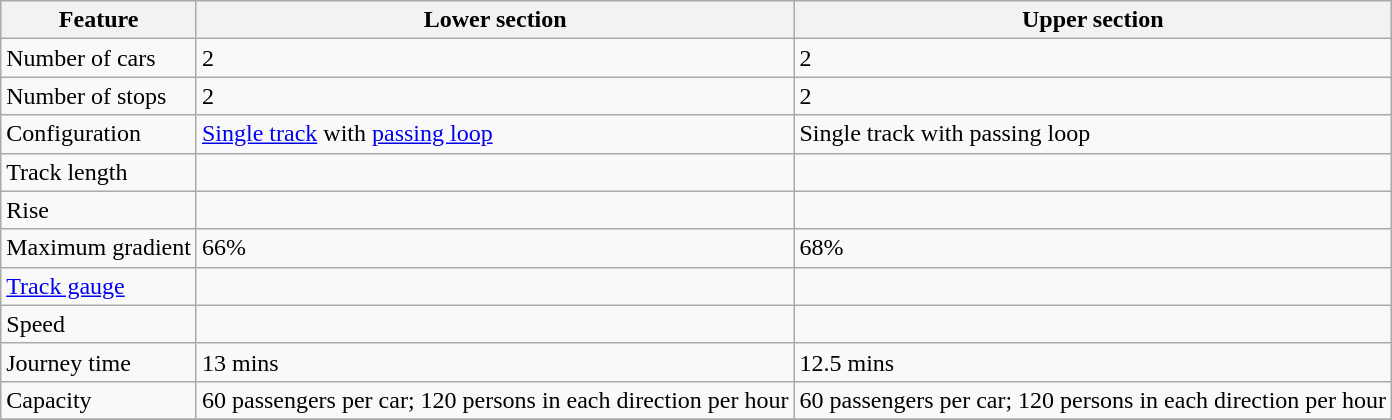<table class="wikitable sortable mw-datatable plainrowheaders">
<tr>
<th>Feature</th>
<th>Lower section</th>
<th>Upper section</th>
</tr>
<tr ---->
<td>Number of cars</td>
<td>2</td>
<td>2</td>
</tr>
<tr>
<td>Number of stops</td>
<td>2</td>
<td>2</td>
</tr>
<tr>
<td>Configuration</td>
<td><a href='#'>Single track</a> with <a href='#'>passing loop</a></td>
<td>Single track with passing loop</td>
</tr>
<tr>
<td>Track length</td>
<td></td>
<td></td>
</tr>
<tr>
<td>Rise</td>
<td></td>
<td></td>
</tr>
<tr>
<td>Maximum gradient</td>
<td>66%</td>
<td>68%</td>
</tr>
<tr>
<td><a href='#'>Track gauge</a></td>
<td></td>
<td></td>
</tr>
<tr>
<td>Speed</td>
<td></td>
<td></td>
</tr>
<tr>
<td>Journey time</td>
<td>13 mins</td>
<td>12.5 mins</td>
</tr>
<tr>
<td>Capacity</td>
<td>60 passengers per car; 120 persons in each direction per hour</td>
<td>60 passengers per car; 120 persons in each direction per hour</td>
</tr>
<tr>
</tr>
</table>
